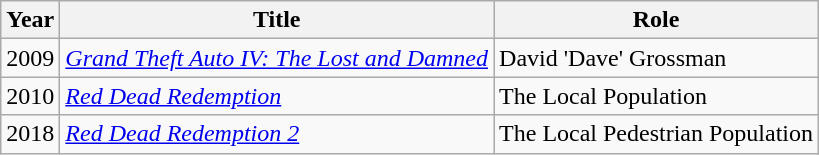<table class="wikitable sortable">
<tr>
<th>Year</th>
<th>Title</th>
<th class="unsortable">Role</th>
</tr>
<tr>
<td>2009</td>
<td><em><a href='#'>Grand Theft Auto IV: The Lost and Damned</a></em></td>
<td>David 'Dave' Grossman</td>
</tr>
<tr>
<td>2010</td>
<td><em><a href='#'>Red Dead Redemption</a></em></td>
<td>The Local Population</td>
</tr>
<tr>
<td>2018</td>
<td><em><a href='#'>Red Dead Redemption 2</a></em></td>
<td>The Local Pedestrian Population</td>
</tr>
</table>
